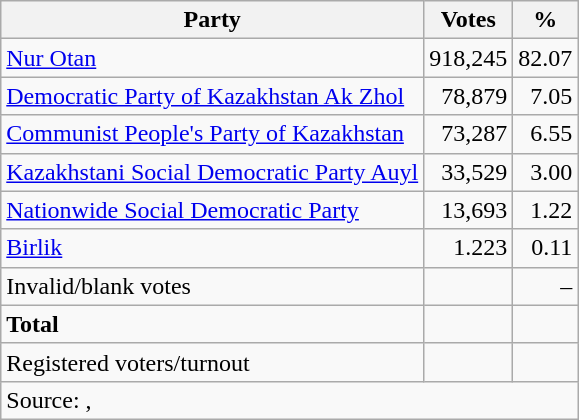<table class=wikitable style=text-align:right>
<tr>
<th>Party</th>
<th>Votes</th>
<th>%</th>
</tr>
<tr>
<td align=left><a href='#'>Nur Otan</a></td>
<td>918,245</td>
<td>82.07</td>
</tr>
<tr>
<td align=left><a href='#'>Democratic Party of Kazakhstan Ak Zhol</a></td>
<td>78,879</td>
<td>7.05</td>
</tr>
<tr>
<td align=left><a href='#'>Communist People's Party of Kazakhstan</a></td>
<td>73,287</td>
<td>6.55</td>
</tr>
<tr>
<td align=left><a href='#'>Kazakhstani Social Democratic Party Auyl</a></td>
<td>33,529</td>
<td>3.00</td>
</tr>
<tr>
<td align=left><a href='#'>Nationwide Social Democratic Party</a></td>
<td>13,693</td>
<td>1.22</td>
</tr>
<tr>
<td align=left><a href='#'>Birlik</a></td>
<td>1.223</td>
<td>0.11</td>
</tr>
<tr>
<td align=left>Invalid/blank votes</td>
<td></td>
<td>–</td>
</tr>
<tr>
<td align=left><strong>Total</strong></td>
<td></td>
<td></td>
</tr>
<tr>
<td align=left>Registered voters/turnout</td>
<td></td>
<td></td>
</tr>
<tr>
<td style="text-align:left;" colspan="5">Source: , </td>
</tr>
</table>
